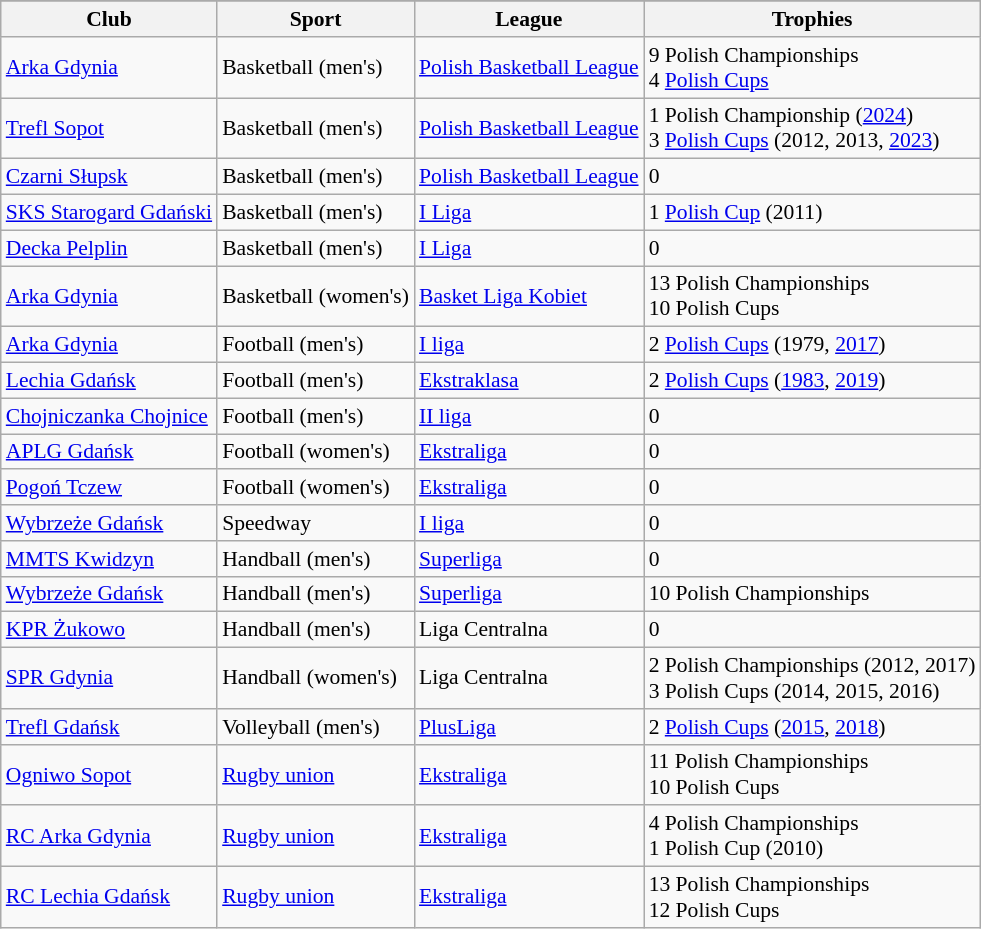<table class="wikitable sortable" style="font-size:90%">
<tr>
</tr>
<tr>
<th>Club</th>
<th>Sport</th>
<th>League</th>
<th>Trophies</th>
</tr>
<tr>
<td><a href='#'>Arka Gdynia</a></td>
<td>Basketball (men's)</td>
<td><a href='#'>Polish Basketball League</a></td>
<td>9 Polish Championships<br>4 <a href='#'>Polish Cups</a></td>
</tr>
<tr>
<td><a href='#'>Trefl Sopot</a></td>
<td>Basketball (men's)</td>
<td><a href='#'>Polish Basketball League</a></td>
<td>1 Polish Championship (<a href='#'>2024</a>)<br>3 <a href='#'>Polish Cups</a> (2012, 2013, <a href='#'>2023</a>)</td>
</tr>
<tr>
<td><a href='#'>Czarni Słupsk</a></td>
<td>Basketball (men's)</td>
<td><a href='#'>Polish Basketball League</a></td>
<td>0</td>
</tr>
<tr>
<td><a href='#'>SKS Starogard Gdański</a></td>
<td>Basketball (men's)</td>
<td><a href='#'>I Liga</a></td>
<td>1 <a href='#'>Polish Cup</a> (2011)</td>
</tr>
<tr>
<td><a href='#'>Decka Pelplin</a></td>
<td>Basketball (men's)</td>
<td><a href='#'>I Liga</a></td>
<td>0</td>
</tr>
<tr>
<td><a href='#'>Arka Gdynia</a></td>
<td>Basketball (women's)</td>
<td><a href='#'>Basket Liga Kobiet</a></td>
<td>13 Polish Championships<br>10 Polish Cups</td>
</tr>
<tr>
<td><a href='#'>Arka Gdynia</a></td>
<td>Football (men's)</td>
<td><a href='#'>I liga</a></td>
<td>2 <a href='#'>Polish Cups</a> (1979, <a href='#'>2017</a>)</td>
</tr>
<tr>
<td><a href='#'>Lechia Gdańsk</a></td>
<td>Football (men's)</td>
<td><a href='#'>Ekstraklasa</a></td>
<td>2 <a href='#'>Polish Cups</a> (<a href='#'>1983</a>, <a href='#'>2019</a>)</td>
</tr>
<tr>
<td><a href='#'>Chojniczanka Chojnice</a></td>
<td>Football (men's)</td>
<td><a href='#'>II liga</a></td>
<td>0</td>
</tr>
<tr>
<td><a href='#'>APLG Gdańsk</a></td>
<td>Football (women's)</td>
<td><a href='#'>Ekstraliga</a></td>
<td>0</td>
</tr>
<tr>
<td><a href='#'>Pogoń Tczew</a></td>
<td>Football (women's)</td>
<td><a href='#'>Ekstraliga</a></td>
<td>0</td>
</tr>
<tr>
<td><a href='#'>Wybrzeże Gdańsk</a></td>
<td>Speedway</td>
<td><a href='#'>I liga</a></td>
<td>0</td>
</tr>
<tr>
<td><a href='#'>MMTS Kwidzyn</a></td>
<td>Handball (men's)</td>
<td><a href='#'>Superliga</a></td>
<td>0</td>
</tr>
<tr>
<td><a href='#'>Wybrzeże Gdańsk</a></td>
<td>Handball (men's)</td>
<td><a href='#'>Superliga</a></td>
<td>10 Polish Championships</td>
</tr>
<tr>
<td><a href='#'>KPR Żukowo</a></td>
<td>Handball (men's)</td>
<td>Liga Centralna</td>
<td>0</td>
</tr>
<tr>
<td><a href='#'>SPR Gdynia</a></td>
<td>Handball (women's)</td>
<td>Liga Centralna</td>
<td>2 Polish Championships (2012, 2017)<br>3 Polish Cups (2014, 2015, 2016)</td>
</tr>
<tr>
<td><a href='#'>Trefl Gdańsk</a></td>
<td>Volleyball (men's)</td>
<td><a href='#'>PlusLiga</a></td>
<td>2 <a href='#'>Polish Cups</a> (<a href='#'>2015</a>, <a href='#'>2018</a>)</td>
</tr>
<tr>
<td><a href='#'>Ogniwo Sopot</a></td>
<td><a href='#'>Rugby union</a></td>
<td><a href='#'>Ekstraliga</a></td>
<td>11 Polish Championships<br>10 Polish Cups</td>
</tr>
<tr>
<td><a href='#'>RC Arka Gdynia</a></td>
<td><a href='#'>Rugby union</a></td>
<td><a href='#'>Ekstraliga</a></td>
<td>4 Polish Championships<br>1 Polish Cup (2010)</td>
</tr>
<tr>
<td><a href='#'>RC Lechia Gdańsk</a></td>
<td><a href='#'>Rugby union</a></td>
<td><a href='#'>Ekstraliga</a></td>
<td>13 Polish Championships<br>12 Polish Cups</td>
</tr>
</table>
